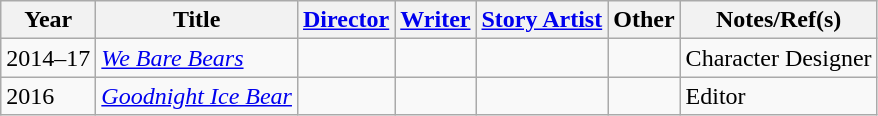<table class="wikitable">
<tr>
<th>Year</th>
<th>Title</th>
<th><a href='#'>Director</a></th>
<th><a href='#'>Writer</a></th>
<th><a href='#'>Story Artist</a></th>
<th>Other</th>
<th>Notes/Ref(s)</th>
</tr>
<tr>
<td>2014–17</td>
<td><em><a href='#'>We Bare Bears</a></em></td>
<td></td>
<td></td>
<td></td>
<td></td>
<td>Character Designer</td>
</tr>
<tr>
<td>2016</td>
<td><em><a href='#'>Goodnight Ice Bear</a></em></td>
<td></td>
<td></td>
<td></td>
<td></td>
<td>Editor</td>
</tr>
</table>
